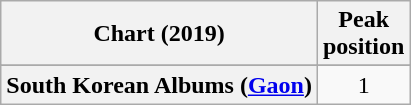<table class="wikitable sortable plainrowheaders" style="text-align:center">
<tr>
<th scope="col">Chart (2019)</th>
<th scope="col">Peak<br>position</th>
</tr>
<tr>
</tr>
<tr>
<th scope="row">South Korean Albums (<a href='#'>Gaon</a>)</th>
<td>1</td>
</tr>
</table>
